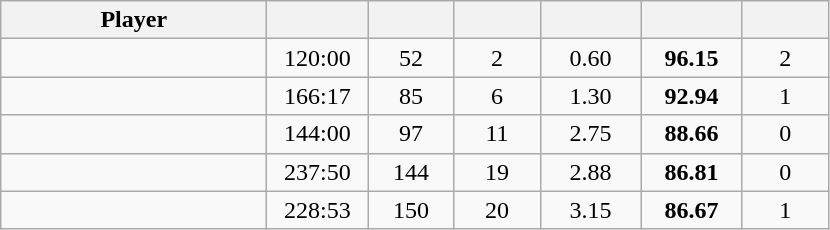<table class="wikitable sortable" style="text-align:center;">
<tr>
<th width="170px">Player</th>
<th width="60px"></th>
<th width="50px"></th>
<th width="50px"></th>
<th width="60px"></th>
<th width="60px"></th>
<th width="50px"></th>
</tr>
<tr>
<td align="left"> </td>
<td>120:00</td>
<td>52</td>
<td>2</td>
<td>0.60</td>
<td><strong>96.15</strong></td>
<td>2</td>
</tr>
<tr>
<td align="left"> </td>
<td>166:17</td>
<td>85</td>
<td>6</td>
<td>1.30</td>
<td><strong>92.94</strong></td>
<td>1</td>
</tr>
<tr>
<td align="left"> </td>
<td>144:00</td>
<td>97</td>
<td>11</td>
<td>2.75</td>
<td><strong>88.66</strong></td>
<td>0</td>
</tr>
<tr>
<td align="left"> </td>
<td>237:50</td>
<td>144</td>
<td>19</td>
<td>2.88</td>
<td><strong>86.81</strong></td>
<td>0</td>
</tr>
<tr>
<td align="left"> </td>
<td>228:53</td>
<td>150</td>
<td>20</td>
<td>3.15</td>
<td><strong>86.67</strong></td>
<td>1</td>
</tr>
</table>
